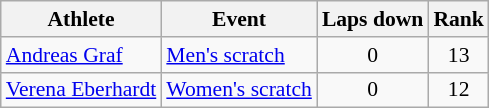<table class="wikitable" style="font-size:90%">
<tr>
<th>Athlete</th>
<th>Event</th>
<th>Laps down</th>
<th>Rank</th>
</tr>
<tr align=center>
<td align=left><a href='#'>Andreas Graf</a></td>
<td align=left><a href='#'>Men's scratch</a></td>
<td>0</td>
<td>13</td>
</tr>
<tr align=center>
<td align=left><a href='#'>Verena Eberhardt</a></td>
<td align=left><a href='#'>Women's scratch</a></td>
<td>0</td>
<td>12</td>
</tr>
</table>
